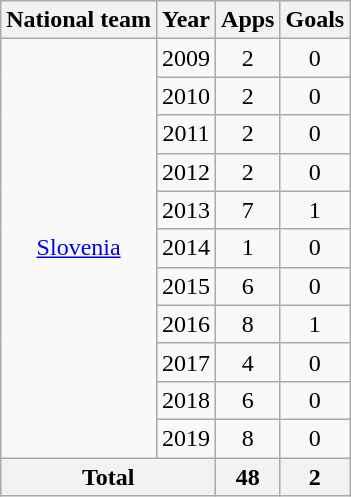<table class="wikitable" style="text-align:center">
<tr>
<th>National team</th>
<th>Year</th>
<th>Apps</th>
<th>Goals</th>
</tr>
<tr>
<td rowspan="11"><a href='#'>Slovenia</a></td>
<td>2009</td>
<td>2</td>
<td>0</td>
</tr>
<tr>
<td>2010</td>
<td>2</td>
<td>0</td>
</tr>
<tr>
<td>2011</td>
<td>2</td>
<td>0</td>
</tr>
<tr>
<td>2012</td>
<td>2</td>
<td>0</td>
</tr>
<tr>
<td>2013</td>
<td>7</td>
<td>1</td>
</tr>
<tr>
<td>2014</td>
<td>1</td>
<td>0</td>
</tr>
<tr>
<td>2015</td>
<td>6</td>
<td>0</td>
</tr>
<tr>
<td>2016</td>
<td>8</td>
<td>1</td>
</tr>
<tr>
<td>2017</td>
<td>4</td>
<td>0</td>
</tr>
<tr>
<td>2018</td>
<td>6</td>
<td>0</td>
</tr>
<tr>
<td>2019</td>
<td>8</td>
<td>0</td>
</tr>
<tr>
<th colspan="2">Total</th>
<th>48</th>
<th>2</th>
</tr>
</table>
